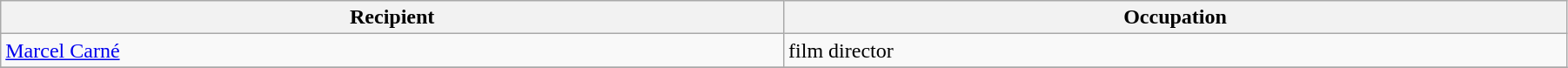<table class="wikitable" width="95%" cellpadding="5">
<tr>
<th width="25%">Recipient</th>
<th width="25%">Occupation</th>
</tr>
<tr>
<td> <a href='#'>Marcel Carné</a></td>
<td>film director</td>
</tr>
<tr>
</tr>
</table>
